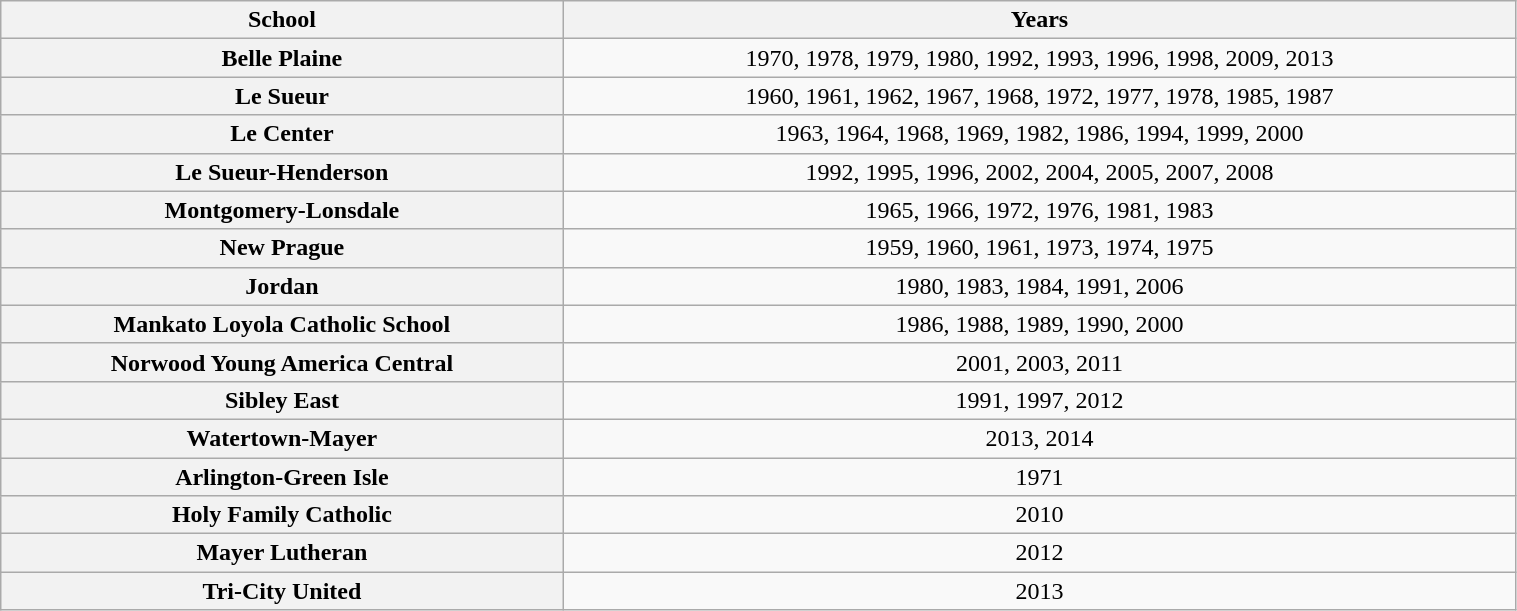<table class="wikitable" style="text-align:center; width:80%;">
<tr>
<th scope="col">School</th>
<th scope="col">Years</th>
</tr>
<tr>
<th scope="row">Belle Plaine</th>
<td>1970, 1978, 1979, 1980, 1992, 1993, 1996, 1998, 2009, 2013</td>
</tr>
<tr>
<th scope="row">Le Sueur</th>
<td>1960, 1961, 1962, 1967, 1968, 1972, 1977, 1978, 1985, 1987</td>
</tr>
<tr>
<th scope="row">Le Center</th>
<td>1963, 1964, 1968, 1969, 1982, 1986, 1994, 1999, 2000</td>
</tr>
<tr>
<th scope="row">Le Sueur-Henderson</th>
<td>1992, 1995, 1996, 2002, 2004, 2005, 2007, 2008</td>
</tr>
<tr>
<th scope="row">Montgomery-Lonsdale</th>
<td>1965, 1966, 1972, 1976, 1981, 1983</td>
</tr>
<tr>
<th scope="row">New Prague</th>
<td>1959, 1960, 1961, 1973, 1974, 1975</td>
</tr>
<tr>
<th scope="row">Jordan</th>
<td>1980, 1983, 1984, 1991, 2006</td>
</tr>
<tr>
<th scope="row">Mankato Loyola Catholic School</th>
<td>1986, 1988, 1989, 1990, 2000</td>
</tr>
<tr>
<th scope="row">Norwood Young America Central</th>
<td>2001, 2003, 2011</td>
</tr>
<tr>
<th scope="row">Sibley East</th>
<td>1991, 1997, 2012</td>
</tr>
<tr>
<th scope="row">Watertown-Mayer</th>
<td>2013, 2014</td>
</tr>
<tr>
<th scope="row">Arlington-Green Isle</th>
<td>1971</td>
</tr>
<tr>
<th scope="row">Holy Family Catholic</th>
<td>2010</td>
</tr>
<tr>
<th scope="row">Mayer Lutheran</th>
<td>2012</td>
</tr>
<tr>
<th scope="row">Tri-City United</th>
<td>2013</td>
</tr>
</table>
